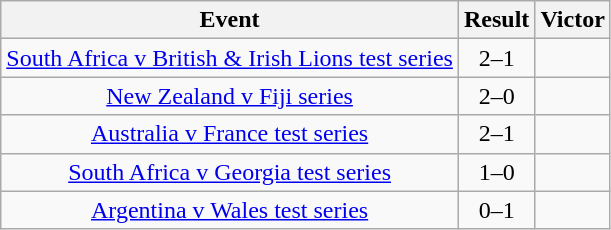<table class="wikitable" style="text-align:center">
<tr>
<th style="width=320">Event</th>
<th style="width=70">Result</th>
<th style="width=100">Victor</th>
</tr>
<tr>
<td><a href='#'>South Africa v British & Irish Lions test series</a></td>
<td>2–1</td>
<td></td>
</tr>
<tr>
<td><a href='#'>New Zealand v Fiji series</a></td>
<td>2–0</td>
<td></td>
</tr>
<tr>
<td><a href='#'>Australia v France test series</a></td>
<td>2–1</td>
<td></td>
</tr>
<tr>
<td><a href='#'>South Africa v Georgia test series</a></td>
<td>1–0</td>
<td></td>
</tr>
<tr>
<td><a href='#'>Argentina v Wales test series</a></td>
<td>0–1</td>
<td></td>
</tr>
</table>
